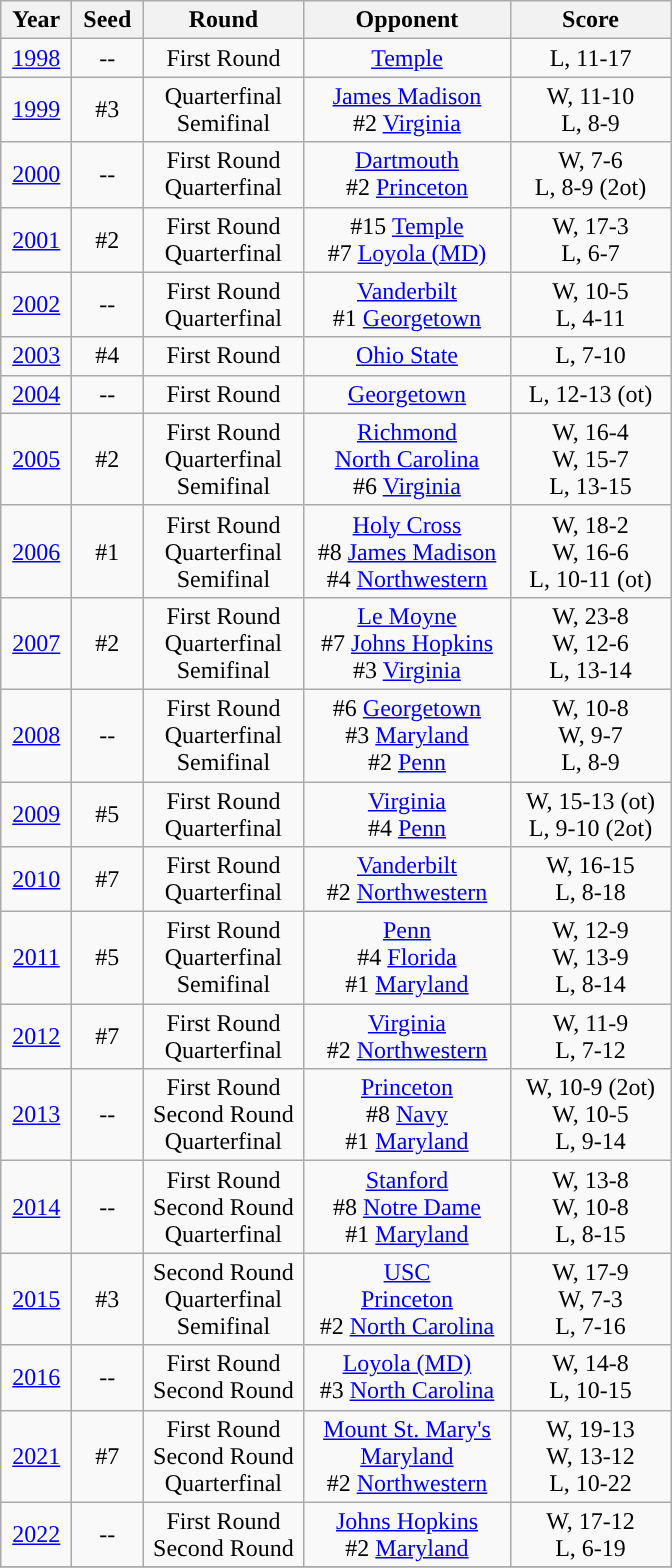<table class="wikitable">
<tr>
<th style="width:40px; ">Year</th>
<th style="width:40px; ">Seed</th>
<th style="width:100px; ">Round</th>
<th style="width:130px; ">Opponent</th>
<th style="width:100px; ">Score</th>
</tr>
<tr align="center">
<td><a href='#'>1998</a></td>
<td>--</td>
<td>First Round</td>
<td><a href='#'>Temple</a></td>
<td>L, 11-17</td>
</tr>
<tr align="center">
<td><a href='#'>1999</a></td>
<td>#3</td>
<td>Quarterfinal<br>Semifinal</td>
<td><a href='#'>James Madison</a><br>#2 <a href='#'>Virginia</a></td>
<td>W, 11-10<br>L, 8-9</td>
</tr>
<tr align="center">
<td><a href='#'>2000</a></td>
<td>--</td>
<td>First Round<br>Quarterfinal</td>
<td><a href='#'>Dartmouth</a><br>#2 <a href='#'>Princeton</a></td>
<td>W, 7-6<br>L, 8-9 (2ot)</td>
</tr>
<tr align="center">
<td><a href='#'>2001</a></td>
<td>#2</td>
<td>First Round<br>Quarterfinal</td>
<td>#15 <a href='#'>Temple</a><br>#7 <a href='#'>Loyola (MD)</a></td>
<td>W, 17-3<br>L, 6-7</td>
</tr>
<tr align="center">
<td><a href='#'>2002</a></td>
<td>--</td>
<td>First Round<br>Quarterfinal</td>
<td><a href='#'>Vanderbilt</a><br>#1 <a href='#'>Georgetown</a></td>
<td>W, 10-5<br>L, 4-11</td>
</tr>
<tr align="center">
<td><a href='#'>2003</a></td>
<td>#4</td>
<td>First Round</td>
<td><a href='#'>Ohio State</a></td>
<td>L, 7-10</td>
</tr>
<tr align="center">
<td><a href='#'>2004</a></td>
<td>--</td>
<td>First Round</td>
<td><a href='#'>Georgetown</a></td>
<td>L, 12-13 (ot)</td>
</tr>
<tr align="center">
<td><a href='#'>2005</a></td>
<td>#2</td>
<td>First Round<br>Quarterfinal<br>Semifinal</td>
<td><a href='#'>Richmond</a><br><a href='#'>North Carolina</a><br>#6 <a href='#'>Virginia</a></td>
<td>W, 16-4<br>W, 15-7<br>L, 13-15</td>
</tr>
<tr align="center">
<td><a href='#'>2006</a></td>
<td>#1</td>
<td>First Round<br>Quarterfinal<br>Semifinal</td>
<td><a href='#'>Holy Cross</a><br>#8 <a href='#'>James Madison</a><br>#4 <a href='#'>Northwestern</a></td>
<td>W, 18-2<br>W, 16-6<br>L, 10-11 (ot)</td>
</tr>
<tr align="center">
<td><a href='#'>2007</a></td>
<td>#2</td>
<td>First Round<br>Quarterfinal<br>Semifinal</td>
<td><a href='#'>Le Moyne</a><br>#7 <a href='#'>Johns Hopkins</a><br>#3 <a href='#'>Virginia</a></td>
<td>W, 23-8<br>W, 12-6<br>L, 13-14</td>
</tr>
<tr align="center">
<td><a href='#'>2008</a></td>
<td>--</td>
<td>First Round<br>Quarterfinal<br>Semifinal</td>
<td>#6 <a href='#'>Georgetown</a><br>#3 <a href='#'>Maryland</a><br>#2 <a href='#'>Penn</a></td>
<td>W, 10-8<br>W, 9-7<br>L, 8-9</td>
</tr>
<tr align="center">
<td><a href='#'>2009</a></td>
<td>#5</td>
<td>First Round<br>Quarterfinal</td>
<td><a href='#'>Virginia</a><br>#4 <a href='#'>Penn</a></td>
<td>W, 15-13 (ot)<br>L, 9-10 (2ot)</td>
</tr>
<tr align="center">
<td><a href='#'>2010</a></td>
<td>#7</td>
<td>First Round<br>Quarterfinal</td>
<td><a href='#'>Vanderbilt</a><br>#2 <a href='#'>Northwestern</a></td>
<td>W, 16-15<br>L, 8-18</td>
</tr>
<tr align="center">
<td><a href='#'>2011</a></td>
<td>#5</td>
<td>First Round<br>Quarterfinal<br>Semifinal</td>
<td><a href='#'>Penn</a><br>#4 <a href='#'>Florida</a><br>#1 <a href='#'>Maryland</a></td>
<td>W, 12-9<br>W, 13-9<br>L, 8-14</td>
</tr>
<tr align="center">
<td><a href='#'>2012</a></td>
<td>#7</td>
<td>First Round<br>Quarterfinal</td>
<td><a href='#'>Virginia</a><br>#2 <a href='#'>Northwestern</a></td>
<td>W, 11-9<br>L, 7-12</td>
</tr>
<tr align="center">
<td><a href='#'>2013</a></td>
<td>--</td>
<td>First Round<br>Second Round<br>Quarterfinal</td>
<td><a href='#'>Princeton</a><br>#8 <a href='#'>Navy</a><br>#1 <a href='#'>Maryland</a></td>
<td>W, 10-9 (2ot)<br>W, 10-5<br>L, 9-14</td>
</tr>
<tr align="center">
<td><a href='#'>2014</a></td>
<td>--</td>
<td>First Round<br>Second Round<br>Quarterfinal</td>
<td><a href='#'>Stanford</a><br>#8 <a href='#'>Notre Dame</a><br>#1 <a href='#'>Maryland</a></td>
<td>W, 13-8<br>W, 10-8<br>L, 8-15</td>
</tr>
<tr align="center">
<td><a href='#'>2015</a></td>
<td>#3</td>
<td>Second Round<br>Quarterfinal<br>Semifinal</td>
<td><a href='#'>USC</a><br><a href='#'>Princeton</a><br>#2 <a href='#'>North Carolina</a></td>
<td>W, 17-9<br>W, 7-3<br>L, 7-16</td>
</tr>
<tr align="center">
<td><a href='#'>2016</a></td>
<td>--</td>
<td>First Round<br>Second Round</td>
<td><a href='#'>Loyola (MD)</a><br>#3 <a href='#'>North Carolina</a></td>
<td>W, 14-8<br>L, 10-15</td>
</tr>
<tr align="center">
<td><a href='#'>2021</a></td>
<td>#7</td>
<td>First Round<br>Second Round<br>Quarterfinal</td>
<td><a href='#'>Mount St. Mary's</a><br><a href='#'>Maryland</a><br>#2 <a href='#'>Northwestern</a></td>
<td>W, 19-13<br>W, 13-12<br>L, 10-22</td>
</tr>
<tr align="center">
<td><a href='#'>2022</a></td>
<td>--</td>
<td>First Round<br>Second Round</td>
<td><a href='#'>Johns Hopkins</a><br>#2 <a href='#'>Maryland</a></td>
<td>W, 17-12<br>L, 6-19</td>
</tr>
<tr align="center">
</tr>
</table>
